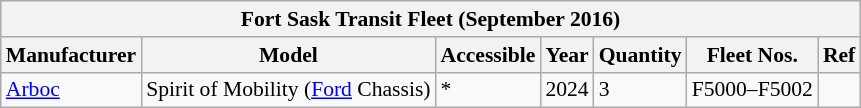<table class="wikitable" style="font-size:90%;border:1px;">
<tr>
<th colspan="7">Fort Sask Transit Fleet (September 2016)</th>
</tr>
<tr>
<th>Manufacturer</th>
<th>Model</th>
<th>Accessible</th>
<th>Year</th>
<th>Quantity</th>
<th>Fleet Nos.</th>
<th>Ref</th>
</tr>
<tr>
<td><a href='#'>Arboc</a></td>
<td>Spirit of Mobility (<a href='#'>Ford</a> Chassis)</td>
<td>*</td>
<td>2024</td>
<td>3</td>
<td>F5000–F5002</td>
<td></td>
</tr>
</table>
